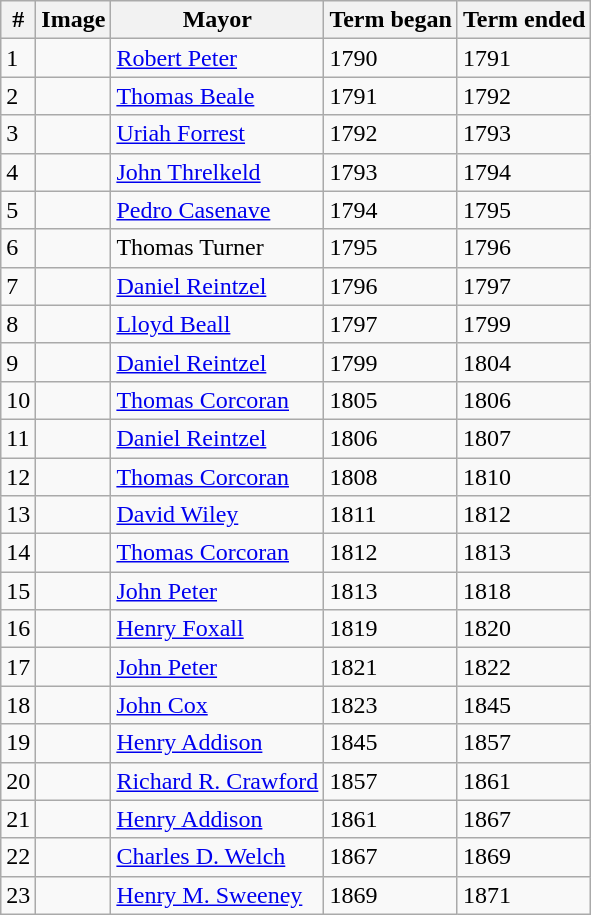<table class="wikitable">
<tr>
<th>#</th>
<th>Image</th>
<th>Mayor</th>
<th>Term began</th>
<th>Term ended</th>
</tr>
<tr>
<td>1</td>
<td></td>
<td><a href='#'>Robert Peter</a></td>
<td>1790</td>
<td>1791</td>
</tr>
<tr>
<td>2</td>
<td></td>
<td><a href='#'>Thomas Beale</a></td>
<td>1791</td>
<td>1792</td>
</tr>
<tr>
<td>3</td>
<td></td>
<td><a href='#'>Uriah Forrest</a></td>
<td>1792</td>
<td>1793</td>
</tr>
<tr>
<td>4</td>
<td></td>
<td><a href='#'>John Threlkeld</a></td>
<td>1793</td>
<td>1794</td>
</tr>
<tr>
<td>5</td>
<td></td>
<td><a href='#'>Pedro Casenave</a></td>
<td>1794</td>
<td>1795</td>
</tr>
<tr>
<td>6</td>
<td></td>
<td>Thomas Turner</td>
<td>1795</td>
<td>1796</td>
</tr>
<tr>
<td>7</td>
<td></td>
<td><a href='#'>Daniel Reintzel</a></td>
<td>1796</td>
<td>1797</td>
</tr>
<tr>
<td>8</td>
<td></td>
<td><a href='#'>Lloyd Beall</a></td>
<td>1797</td>
<td>1799</td>
</tr>
<tr>
<td>9</td>
<td></td>
<td><a href='#'>Daniel Reintzel</a></td>
<td>1799</td>
<td>1804</td>
</tr>
<tr>
<td>10</td>
<td></td>
<td><a href='#'>Thomas Corcoran</a></td>
<td>1805</td>
<td>1806</td>
</tr>
<tr>
<td>11</td>
<td></td>
<td><a href='#'>Daniel Reintzel</a></td>
<td>1806</td>
<td>1807</td>
</tr>
<tr>
<td>12</td>
<td></td>
<td><a href='#'>Thomas Corcoran</a></td>
<td>1808</td>
<td>1810</td>
</tr>
<tr>
<td>13</td>
<td></td>
<td><a href='#'>David Wiley</a></td>
<td>1811</td>
<td>1812</td>
</tr>
<tr>
<td>14</td>
<td></td>
<td><a href='#'>Thomas Corcoran</a></td>
<td>1812</td>
<td>1813</td>
</tr>
<tr>
<td>15</td>
<td></td>
<td><a href='#'>John Peter</a></td>
<td>1813</td>
<td>1818</td>
</tr>
<tr>
<td>16</td>
<td></td>
<td><a href='#'>Henry Foxall</a></td>
<td>1819</td>
<td>1820</td>
</tr>
<tr>
<td>17</td>
<td></td>
<td><a href='#'>John Peter</a></td>
<td>1821</td>
<td>1822</td>
</tr>
<tr>
<td>18</td>
<td></td>
<td><a href='#'>John Cox</a></td>
<td>1823</td>
<td>1845</td>
</tr>
<tr>
<td>19</td>
<td></td>
<td><a href='#'>Henry Addison</a></td>
<td>1845</td>
<td>1857</td>
</tr>
<tr>
<td>20</td>
<td></td>
<td><a href='#'>Richard R. Crawford</a></td>
<td>1857</td>
<td>1861</td>
</tr>
<tr>
<td>21</td>
<td></td>
<td><a href='#'>Henry Addison</a></td>
<td>1861</td>
<td>1867</td>
</tr>
<tr>
<td>22</td>
<td></td>
<td><a href='#'>Charles D. Welch</a></td>
<td>1867</td>
<td>1869</td>
</tr>
<tr>
<td>23</td>
<td></td>
<td><a href='#'>Henry M. Sweeney</a></td>
<td>1869</td>
<td>1871</td>
</tr>
</table>
